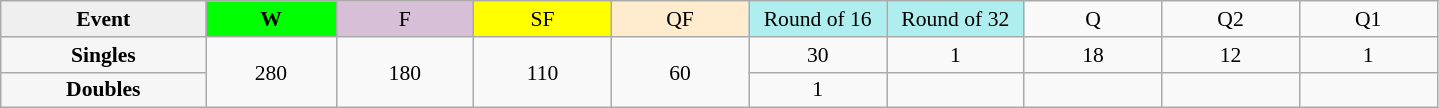<table class=wikitable style=font-size:90%;text-align:center>
<tr>
<td style="width:130px; background:#efefef;"><strong>Event</strong></td>
<td style="width:80px; background:lime;"><strong>W</strong></td>
<td style="width:85px; background:thistle;">F</td>
<td style="width:85px; background:#ff0;">SF</td>
<td style="width:85px; background:#ffebcd;">QF</td>
<td style="width:85px; background:#afeeee;">Round of 16</td>
<td style="width:85px; background:#afeeee;">Round of 32</td>
<td width=85>Q</td>
<td width=85>Q2</td>
<td width=85>Q1</td>
</tr>
<tr>
<th style="background:#f6f6f6;">Singles</th>
<td rowspan=2>280</td>
<td rowspan=2>180</td>
<td rowspan=2>110</td>
<td rowspan=2>60</td>
<td>30</td>
<td>1</td>
<td>18</td>
<td>12</td>
<td>1</td>
</tr>
<tr>
<th style="background:#f6f6f6;">Doubles</th>
<td>1</td>
<td></td>
<td></td>
<td></td>
<td></td>
</tr>
</table>
